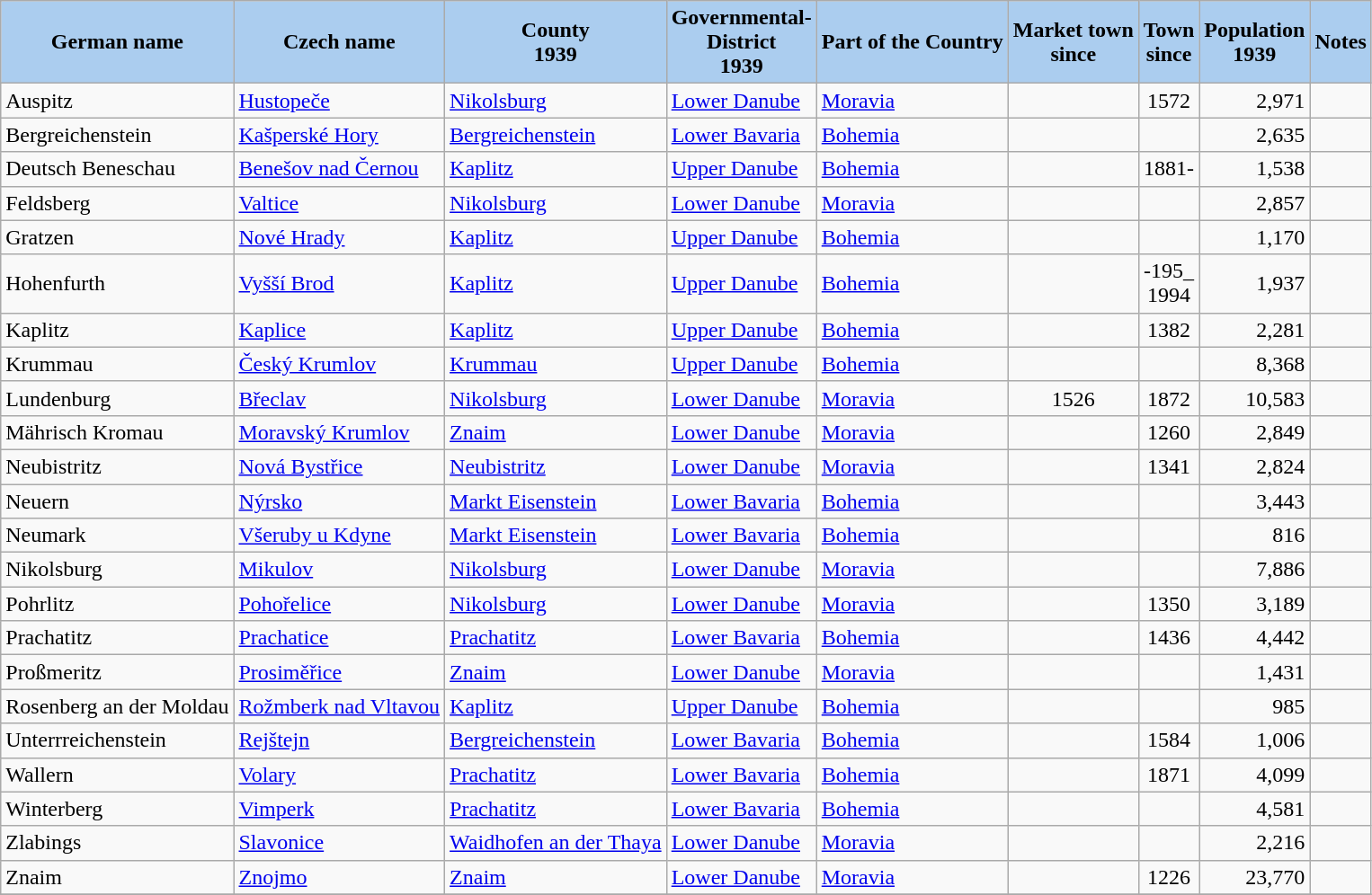<table class="wikitable sortable">
<tr>
<th align="center" style="background-color:#ABCDEF">German name</th>
<th align="center" style="background-color:#ABCDEF">Czech name</th>
<th align="center" style="background-color:#ABCDEF">County<br>1939</th>
<th align="center" style="background-color:#ABCDEF">Governmental-<br>District<br> 1939</th>
<th align="center" style="background-color:#ABCDEF">Part of the Country</th>
<th align="center" style="background-color:#ABCDEF">Market town<br>since</th>
<th align="center" style="background-color:#ABCDEF">Town <br>since</th>
<th align="center" style="background-color:#ABCDEF">Population<br>1939</th>
<th align="center" style="background-color:#ABCDEF">Notes</th>
</tr>
<tr>
<td>Auspitz</td>
<td><a href='#'>Hustopeče</a></td>
<td><a href='#'>Nikolsburg</a></td>
<td><a href='#'>Lower Danube</a></td>
<td><a href='#'>Moravia</a></td>
<td align="center"></td>
<td align="center">1572</td>
<td align="right">2,971</td>
<td></td>
</tr>
<tr>
<td>Bergreichenstein</td>
<td><a href='#'>Kašperské Hory</a></td>
<td><a href='#'>Bergreichenstein</a></td>
<td><a href='#'>Lower Bavaria</a></td>
<td><a href='#'>Bohemia</a></td>
<td align="center"></td>
<td align="center"></td>
<td align="right">2,635</td>
<td></td>
</tr>
<tr>
<td>Deutsch Beneschau</td>
<td><a href='#'>Benešov nad Černou</a></td>
<td><a href='#'>Kaplitz</a></td>
<td><a href='#'>Upper Danube</a></td>
<td><a href='#'>Bohemia</a></td>
<td align="center"></td>
<td align="center">1881-</td>
<td align="right">1,538</td>
<td></td>
</tr>
<tr>
<td>Feldsberg</td>
<td><a href='#'>Valtice</a></td>
<td><a href='#'>Nikolsburg</a></td>
<td><a href='#'>Lower Danube</a></td>
<td><a href='#'>Moravia</a></td>
<td align="center"></td>
<td align="center"></td>
<td align="right">2,857</td>
<td></td>
</tr>
<tr>
<td>Gratzen</td>
<td><a href='#'>Nové Hrady</a></td>
<td><a href='#'>Kaplitz</a></td>
<td><a href='#'>Upper Danube</a></td>
<td><a href='#'>Bohemia</a></td>
<td align="center"></td>
<td align="center"></td>
<td align="right">1,170</td>
<td></td>
</tr>
<tr>
<td>Hohenfurth</td>
<td><a href='#'>Vyšší Brod</a></td>
<td><a href='#'>Kaplitz</a></td>
<td><a href='#'>Upper Danube</a></td>
<td><a href='#'>Bohemia</a></td>
<td align="center"></td>
<td align="center">-195_<br>1994</td>
<td align="right">1,937</td>
<td></td>
</tr>
<tr>
<td>Kaplitz</td>
<td><a href='#'>Kaplice</a></td>
<td><a href='#'>Kaplitz</a></td>
<td><a href='#'>Upper Danube</a></td>
<td><a href='#'>Bohemia</a></td>
<td align="center"></td>
<td align="center">1382</td>
<td align="right">2,281</td>
<td></td>
</tr>
<tr>
<td>Krummau</td>
<td><a href='#'>Český Krumlov</a></td>
<td><a href='#'>Krummau</a></td>
<td><a href='#'>Upper Danube</a></td>
<td><a href='#'>Bohemia</a></td>
<td align="center"></td>
<td align="center"></td>
<td align="right">8,368</td>
<td></td>
</tr>
<tr>
<td>Lundenburg</td>
<td><a href='#'>Břeclav</a></td>
<td><a href='#'>Nikolsburg</a></td>
<td><a href='#'>Lower Danube</a></td>
<td><a href='#'>Moravia</a></td>
<td align="center">1526</td>
<td align="center">1872</td>
<td align="right">10,583</td>
<td></td>
</tr>
<tr>
<td>Mährisch Kromau</td>
<td><a href='#'>Moravský Krumlov</a></td>
<td><a href='#'>Znaim</a></td>
<td><a href='#'>Lower Danube</a></td>
<td><a href='#'>Moravia</a></td>
<td align="center"></td>
<td align="center">1260</td>
<td align="right">2,849</td>
<td></td>
</tr>
<tr>
<td>Neubistritz</td>
<td><a href='#'>Nová Bystřice</a></td>
<td><a href='#'>Neubistritz</a></td>
<td><a href='#'>Lower Danube</a></td>
<td><a href='#'>Moravia</a></td>
<td align="center"></td>
<td align="center">1341</td>
<td align="right">2,824</td>
<td></td>
</tr>
<tr>
<td>Neuern</td>
<td><a href='#'>Nýrsko</a></td>
<td><a href='#'>Markt Eisenstein</a></td>
<td><a href='#'>Lower Bavaria</a></td>
<td><a href='#'>Bohemia</a></td>
<td align="center"></td>
<td align="center"></td>
<td align="right">3,443</td>
<td></td>
</tr>
<tr>
<td>Neumark</td>
<td><a href='#'>Všeruby u Kdyne</a></td>
<td><a href='#'>Markt Eisenstein</a></td>
<td><a href='#'>Lower Bavaria</a></td>
<td><a href='#'>Bohemia</a></td>
<td align="center"></td>
<td align="center"></td>
<td align="right">816</td>
<td></td>
</tr>
<tr>
<td>Nikolsburg</td>
<td><a href='#'>Mikulov</a></td>
<td><a href='#'>Nikolsburg</a></td>
<td><a href='#'>Lower Danube</a></td>
<td><a href='#'>Moravia</a></td>
<td align="center"></td>
<td align="center"></td>
<td align="right">7,886</td>
<td></td>
</tr>
<tr>
<td>Pohrlitz</td>
<td><a href='#'>Pohořelice</a></td>
<td><a href='#'>Nikolsburg</a></td>
<td><a href='#'>Lower Danube</a></td>
<td><a href='#'>Moravia</a></td>
<td align="center"></td>
<td align="center">1350</td>
<td align="right">3,189</td>
<td></td>
</tr>
<tr>
<td>Prachatitz</td>
<td><a href='#'>Prachatice</a></td>
<td><a href='#'>Prachatitz</a></td>
<td><a href='#'>Lower Bavaria</a></td>
<td><a href='#'>Bohemia</a></td>
<td align="center"></td>
<td align="center">1436</td>
<td align="right">4,442</td>
<td></td>
</tr>
<tr>
<td>Proßmeritz</td>
<td><a href='#'>Prosiměřice</a></td>
<td><a href='#'>Znaim</a></td>
<td><a href='#'>Lower Danube</a></td>
<td><a href='#'>Moravia</a></td>
<td align="center"></td>
<td align="center"></td>
<td align="right">1,431</td>
<td></td>
</tr>
<tr>
<td>Rosenberg an der Moldau</td>
<td><a href='#'>Rožmberk nad Vltavou</a></td>
<td><a href='#'>Kaplitz</a></td>
<td><a href='#'>Upper Danube</a></td>
<td><a href='#'>Bohemia</a></td>
<td align="center"></td>
<td align="center"></td>
<td align="right">985</td>
<td></td>
</tr>
<tr>
<td>Unterrreichenstein</td>
<td><a href='#'>Rejštejn</a></td>
<td><a href='#'>Bergreichenstein</a></td>
<td><a href='#'>Lower Bavaria</a></td>
<td><a href='#'>Bohemia</a></td>
<td align="center"></td>
<td align="center">1584</td>
<td align="right">1,006</td>
<td></td>
</tr>
<tr>
<td>Wallern</td>
<td><a href='#'>Volary</a></td>
<td><a href='#'>Prachatitz</a></td>
<td><a href='#'>Lower Bavaria</a></td>
<td><a href='#'>Bohemia</a></td>
<td align="center"></td>
<td align="center">1871</td>
<td align="right">4,099</td>
<td></td>
</tr>
<tr>
<td>Winterberg</td>
<td><a href='#'>Vimperk</a></td>
<td><a href='#'>Prachatitz</a></td>
<td><a href='#'>Lower Bavaria</a></td>
<td><a href='#'>Bohemia</a></td>
<td align="center"></td>
<td align="center"></td>
<td align="right">4,581</td>
<td></td>
</tr>
<tr>
<td>Zlabings</td>
<td><a href='#'>Slavonice</a></td>
<td><a href='#'>Waidhofen an der Thaya</a></td>
<td><a href='#'>Lower Danube</a></td>
<td><a href='#'>Moravia</a></td>
<td align="center"></td>
<td align="center"></td>
<td align="right">2,216</td>
<td></td>
</tr>
<tr>
<td>Znaim</td>
<td><a href='#'>Znojmo</a></td>
<td><a href='#'>Znaim</a></td>
<td><a href='#'>Lower Danube</a></td>
<td><a href='#'>Moravia</a></td>
<td align="center"></td>
<td align="center">1226</td>
<td align="right">23,770</td>
<td></td>
</tr>
<tr>
</tr>
</table>
